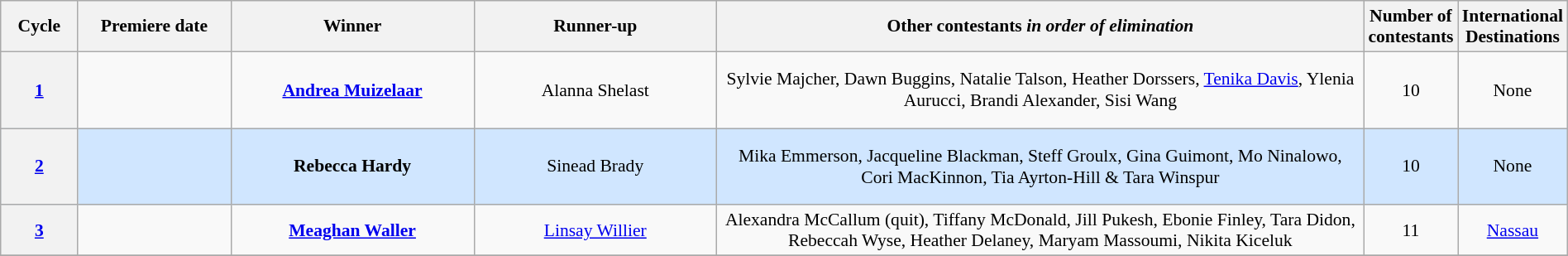<table class="wikitable" style="font-size:90%; width:100%; text-align: center;">
<tr>
<th style="width:5%;">Cycle</th>
<th style="width:10%;">Premiere date</th>
<th width=16%>Winner</th>
<th width=16%>Runner-up</th>
<th style="width:43%;">Other contestants <em>in order of elimination</em></th>
<th style="width:3%;">Number of contestants</th>
<th style="width:8%;">International Destinations</th>
</tr>
<tr>
<th><a href='#'>1</a></th>
<td height="55"></td>
<td><strong><a href='#'>Andrea Muizelaar</a></strong></td>
<td>Alanna Shelast</td>
<td>Sylvie Majcher, Dawn Buggins, Natalie Talson, Heather Dorssers, <a href='#'>Tenika Davis</a>, Ylenia Aurucci, Brandi Alexander, Sisi Wang</td>
<td>10</td>
<td>None</td>
</tr>
<tr bgcolor="D0E6FF">
<th><a href='#'>2</a></th>
<td height="55"></td>
<td><strong>Rebecca Hardy</strong></td>
<td>Sinead Brady</td>
<td>Mika Emmerson, Jacqueline Blackman, Steff Groulx, Gina Guimont, Mo Ninalowo, Cori MacKinnon, Tia Ayrton-Hill & Tara Winspur</td>
<td>10</td>
<td>None</td>
</tr>
<tr>
<th><a href='#'>3</a></th>
<td></td>
<td><strong><a href='#'>Meaghan Waller</a></strong></td>
<td><a href='#'>Linsay Willier</a></td>
<td>Alexandra McCallum (quit), Tiffany McDonald, Jill Pukesh, Ebonie Finley, Tara Didon, Rebeccah Wyse, Heather Delaney, Maryam Massoumi, Nikita Kiceluk</td>
<td>11</td>
<td><a href='#'>Nassau</a><br></td>
</tr>
<tr style="background: #D0E6FF;">
</tr>
</table>
